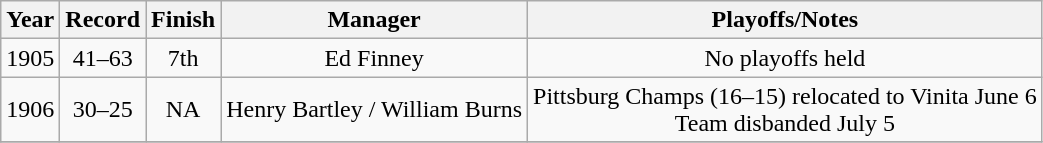<table class="wikitable" style="text-align:center">
<tr>
<th>Year</th>
<th>Record</th>
<th>Finish</th>
<th>Manager</th>
<th>Playoffs/Notes</th>
</tr>
<tr>
<td>1905</td>
<td>41–63</td>
<td>7th</td>
<td>Ed Finney</td>
<td>No playoffs held</td>
</tr>
<tr>
<td>1906</td>
<td>30–25</td>
<td>NA</td>
<td>Henry Bartley / William Burns</td>
<td>Pittsburg Champs (16–15) relocated to Vinita June 6<br> Team disbanded July 5</td>
</tr>
<tr>
</tr>
</table>
